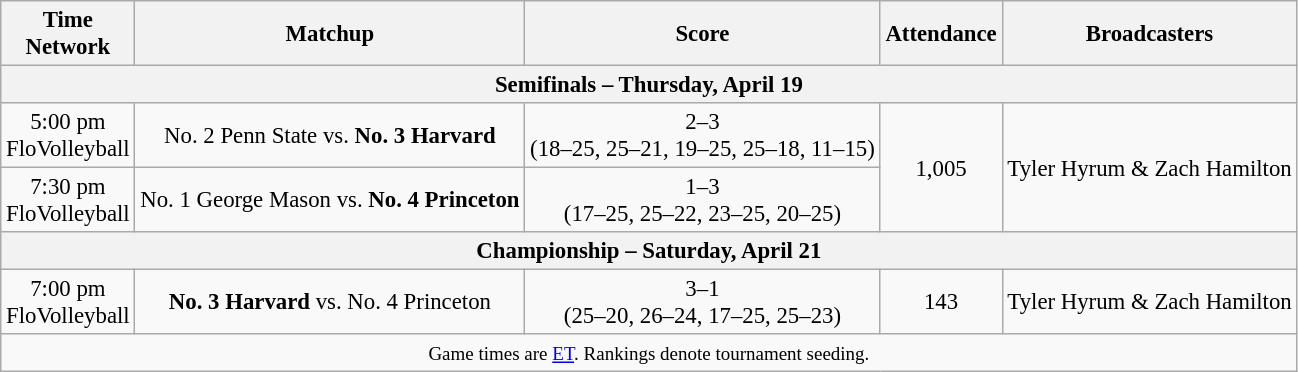<table class="wikitable" style="font-size: 95%;text-align:center">
<tr>
<th>Time<br>Network</th>
<th>Matchup</th>
<th>Score</th>
<th>Attendance</th>
<th>Broadcasters</th>
</tr>
<tr>
<th colspan=5>Semifinals – Thursday, April 19</th>
</tr>
<tr>
<td>5:00 pm<br>FloVolleyball</td>
<td>No. 2 Penn State vs. <strong>No. 3 Harvard</strong></td>
<td>2–3<br>(18–25, 25–21, 19–25, 25–18, 11–15)</td>
<td rowspan=2>1,005</td>
<td rowspan=2>Tyler Hyrum & Zach Hamilton</td>
</tr>
<tr>
<td>7:30 pm<br>FloVolleyball</td>
<td>No. 1 George Mason vs. <strong>No. 4 Princeton</strong></td>
<td>1–3<br>(17–25, 25–22, 23–25, 20–25)</td>
</tr>
<tr>
<th colspan=5>Championship – Saturday, April 21</th>
</tr>
<tr>
<td>7:00 pm<br>FloVolleyball</td>
<td><strong>No. 3 Harvard</strong> vs. No. 4 Princeton</td>
<td>3–1<br>(25–20, 26–24, 17–25, 25–23)</td>
<td>143</td>
<td>Tyler Hyrum & Zach Hamilton</td>
</tr>
<tr>
<td colspan=5><small>Game times are <a href='#'>ET</a>. Rankings denote tournament seeding.</small></td>
</tr>
</table>
